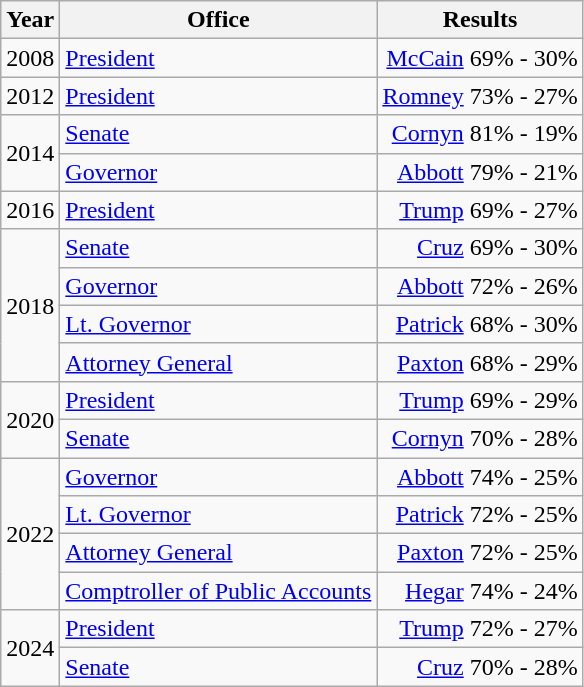<table class=wikitable>
<tr>
<th>Year</th>
<th>Office</th>
<th>Results</th>
</tr>
<tr>
<td>2008</td>
<td><a href='#'>President</a></td>
<td align="right" ><a href='#'>McCain</a> 69% - 30%</td>
</tr>
<tr>
<td>2012</td>
<td><a href='#'>President</a></td>
<td align="right" ><a href='#'>Romney</a> 73% - 27%</td>
</tr>
<tr>
<td rowspan=2>2014</td>
<td><a href='#'>Senate</a></td>
<td align="right" ><a href='#'>Cornyn</a> 81% - 19%</td>
</tr>
<tr>
<td><a href='#'>Governor</a></td>
<td align="right" ><a href='#'>Abbott</a> 79% - 21%</td>
</tr>
<tr>
<td>2016</td>
<td><a href='#'>President</a></td>
<td align="right" ><a href='#'>Trump</a> 69% - 27%</td>
</tr>
<tr>
<td rowspan=4>2018</td>
<td><a href='#'>Senate</a></td>
<td align="right" ><a href='#'>Cruz</a> 69% - 30%</td>
</tr>
<tr>
<td><a href='#'>Governor</a></td>
<td align="right" ><a href='#'>Abbott</a> 72% - 26%</td>
</tr>
<tr>
<td><a href='#'>Lt. Governor</a></td>
<td align="right" ><a href='#'>Patrick</a> 68% - 30%</td>
</tr>
<tr>
<td><a href='#'>Attorney General</a></td>
<td align="right" ><a href='#'>Paxton</a> 68% - 29%</td>
</tr>
<tr>
<td rowspan=2>2020</td>
<td><a href='#'>President</a></td>
<td align="right" ><a href='#'>Trump</a> 69% - 29%</td>
</tr>
<tr>
<td><a href='#'>Senate</a></td>
<td align="right" ><a href='#'>Cornyn</a> 70% - 28%</td>
</tr>
<tr>
<td rowspan=4>2022</td>
<td><a href='#'>Governor</a></td>
<td align="right" ><a href='#'>Abbott</a> 74% - 25%</td>
</tr>
<tr>
<td><a href='#'>Lt. Governor</a></td>
<td align="right" ><a href='#'>Patrick</a> 72% - 25%</td>
</tr>
<tr>
<td><a href='#'>Attorney General</a></td>
<td align="right" ><a href='#'>Paxton</a> 72% - 25%</td>
</tr>
<tr>
<td><a href='#'>Comptroller of Public Accounts</a></td>
<td align="right" ><a href='#'>Hegar</a> 74% - 24%</td>
</tr>
<tr>
<td rowspan=2>2024</td>
<td><a href='#'>President</a></td>
<td align="right" ><a href='#'>Trump</a> 72% - 27%</td>
</tr>
<tr>
<td><a href='#'>Senate</a></td>
<td align="right" ><a href='#'>Cruz</a> 70% - 28%</td>
</tr>
</table>
